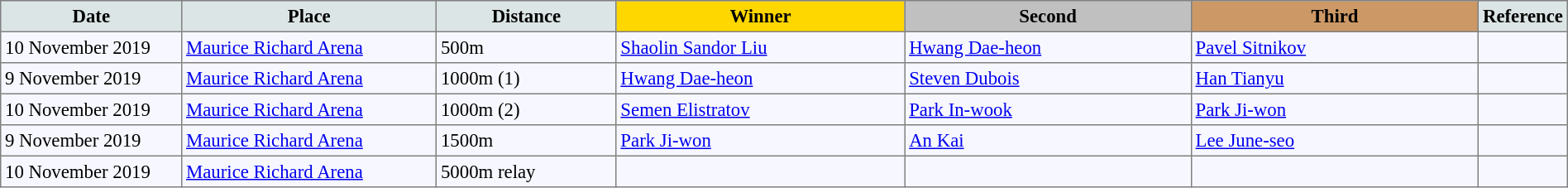<table bgcolor="#f7f8ff" cellpadding="3" cellspacing="0" border="1" style="font-size: 95%; border: gray solid 1px; border-collapse: collapse;">
<tr bgcolor="#cccccc" (1>
<td width="150" align="center" bgcolor="#dce5e5"><strong>Date</strong></td>
<td width="220" align="center" bgcolor="#dce5e5"><strong>Place</strong></td>
<td width="150" align="center" bgcolor="#dce5e5"><strong>Distance</strong></td>
<td align="center" bgcolor="gold" width="250"><strong>Winner</strong></td>
<td align="center" bgcolor="silver" width="250"><strong>Second</strong></td>
<td width="250" align="center" bgcolor="#cc9966"><strong>Third</strong></td>
<td width="30" align="center" bgcolor="#dce5e5"><strong>Reference</strong></td>
</tr>
<tr align="left">
<td>10 November 2019</td>
<td><a href='#'>Maurice Richard Arena</a></td>
<td>500m</td>
<td> <a href='#'>Shaolin Sandor Liu</a></td>
<td> <a href='#'>Hwang Dae-heon</a></td>
<td> <a href='#'>Pavel Sitnikov</a></td>
<td> </td>
</tr>
<tr align="left">
<td>9 November 2019</td>
<td><a href='#'>Maurice Richard Arena</a></td>
<td>1000m (1)</td>
<td> <a href='#'>Hwang Dae-heon</a></td>
<td> <a href='#'>Steven Dubois</a></td>
<td> <a href='#'>Han Tianyu</a></td>
<td> </td>
</tr>
<tr align="left">
<td>10 November 2019</td>
<td><a href='#'>Maurice Richard Arena</a></td>
<td>1000m (2)</td>
<td> <a href='#'>Semen Elistratov</a></td>
<td> <a href='#'>Park In-wook</a></td>
<td> <a href='#'>Park Ji-won</a></td>
<td> </td>
</tr>
<tr align="left">
<td>9 November 2019</td>
<td><a href='#'>Maurice Richard Arena</a></td>
<td>1500m</td>
<td> <a href='#'>Park Ji-won</a></td>
<td> <a href='#'>An Kai</a></td>
<td> <a href='#'>Lee June-seo</a></td>
<td> </td>
</tr>
<tr align="left">
<td>10 November 2019</td>
<td><a href='#'>Maurice Richard Arena</a></td>
<td>5000m relay</td>
<td></td>
<td></td>
<td></td>
<td> </td>
</tr>
</table>
